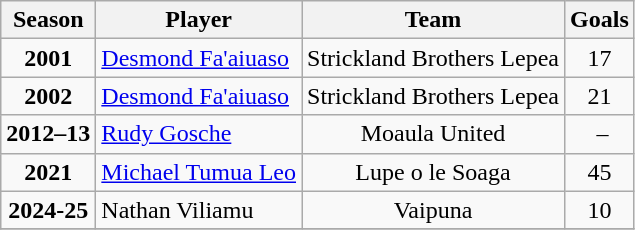<table class="wikitable" style="text-align:center;">
<tr>
<th>Season</th>
<th>Player</th>
<th>Team</th>
<th>Goals</th>
</tr>
<tr>
<td><strong>2001</strong> </td>
<td align=left> <a href='#'>Desmond Fa'aiuaso</a></td>
<td>Strickland Brothers Lepea</td>
<td>17</td>
</tr>
<tr>
<td><strong>2002</strong> </td>
<td align=left> <a href='#'>Desmond Fa'aiuaso</a></td>
<td>Strickland Brothers Lepea</td>
<td>21</td>
</tr>
<tr>
<td><strong>2012–13</strong> </td>
<td align=left> <a href='#'>Rudy Gosche</a></td>
<td>Moaula United</td>
<td> –</td>
</tr>
<tr>
<td><strong>2021</strong></td>
<td align=left> <a href='#'>Michael Tumua Leo</a></td>
<td>Lupe o le Soaga</td>
<td>45</td>
</tr>
<tr>
<td><strong>2024-25</strong></td>
<td align=left> Nathan Viliamu</td>
<td>Vaipuna</td>
<td>10</td>
</tr>
<tr>
</tr>
</table>
